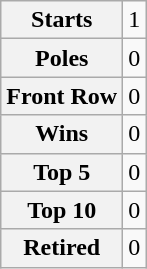<table class="wikitable" style="text-align:center">
<tr>
<th>Starts</th>
<td>1</td>
</tr>
<tr>
<th>Poles</th>
<td>0</td>
</tr>
<tr>
<th>Front Row</th>
<td>0</td>
</tr>
<tr>
<th>Wins</th>
<td>0</td>
</tr>
<tr>
<th>Top 5</th>
<td>0</td>
</tr>
<tr>
<th>Top 10</th>
<td>0</td>
</tr>
<tr>
<th>Retired</th>
<td>0</td>
</tr>
</table>
